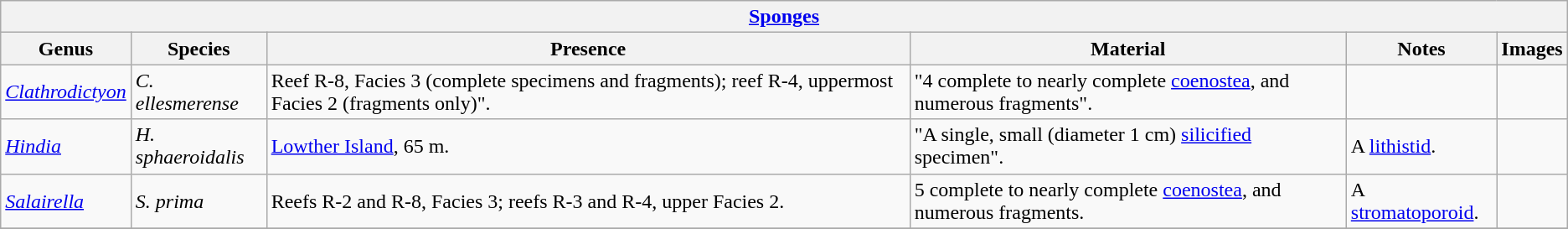<table class="wikitable" align="center">
<tr>
<th colspan="6" align="center"><strong><a href='#'>Sponges</a></strong></th>
</tr>
<tr>
<th>Genus</th>
<th>Species</th>
<th>Presence</th>
<th><strong>Material</strong></th>
<th>Notes</th>
<th>Images</th>
</tr>
<tr>
<td><em><a href='#'>Clathrodictyon</a></em></td>
<td><em>C. ellesmerense</em></td>
<td>Reef R-8, Facies 3 (complete specimens and fragments); reef R-4, uppermost Facies 2 (fragments only)".</td>
<td>"4 complete to nearly complete <a href='#'>coenostea</a>, and numerous fragments".</td>
<td></td>
<td></td>
</tr>
<tr>
<td><em><a href='#'>Hindia</a></em></td>
<td><em>H. sphaeroidalis</em></td>
<td><a href='#'>Lowther Island</a>, 65 m.</td>
<td>"A single, small (diameter 1 cm) <a href='#'>silicified</a> specimen".</td>
<td>A <a href='#'>lithistid</a>.</td>
<td></td>
</tr>
<tr>
<td><em><a href='#'>Salairella</a></em></td>
<td><em>S. prima</em></td>
<td>Reefs R-2 and R-8, Facies 3; reefs R-3 and R-4, upper Facies 2.</td>
<td>5 complete to nearly complete <a href='#'>coenostea</a>, and numerous fragments.</td>
<td>A <a href='#'>stromatoporoid</a>.</td>
<td></td>
</tr>
<tr>
</tr>
</table>
